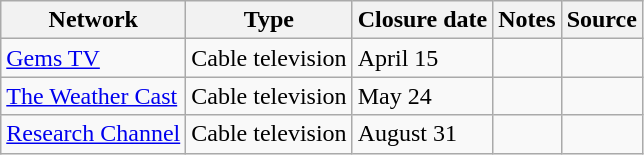<table class="wikitable sortable">
<tr>
<th>Network</th>
<th>Type</th>
<th>Closure date</th>
<th>Notes</th>
<th>Source</th>
</tr>
<tr>
<td><a href='#'>Gems TV</a></td>
<td>Cable television</td>
<td>April 15</td>
<td></td>
<td></td>
</tr>
<tr>
<td><a href='#'>The Weather Cast</a></td>
<td>Cable television</td>
<td>May 24</td>
<td></td>
<td></td>
</tr>
<tr>
<td><a href='#'>Research Channel</a></td>
<td>Cable television</td>
<td>August 31</td>
<td></td>
<td></td>
</tr>
</table>
